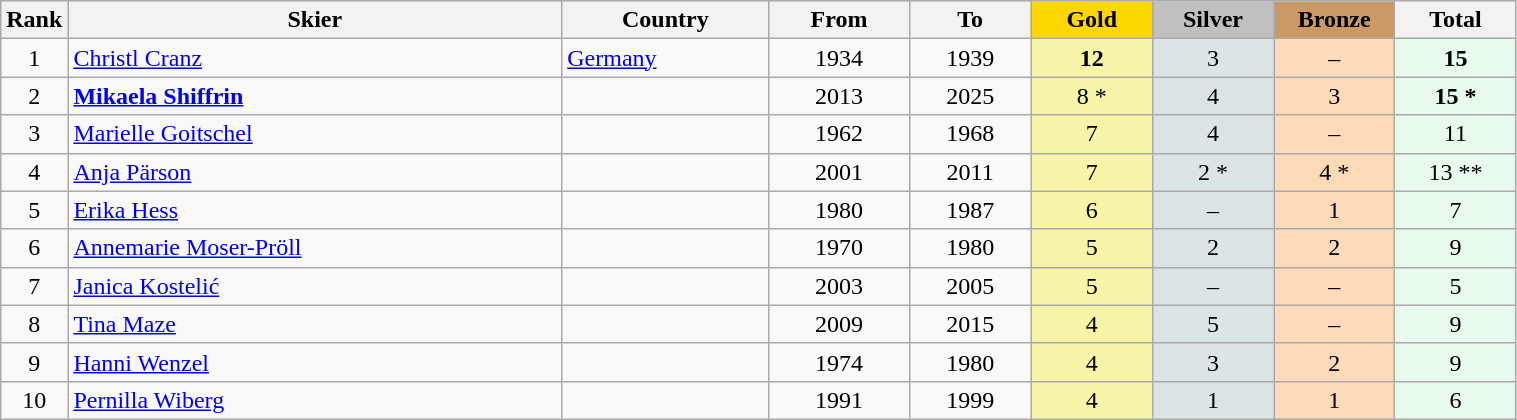<table class="wikitable plainrowheaders" width=80% style="text-align:center;">
<tr style="background-color:#EDEDED;">
<th class="hintergrundfarbe5" style="width:1em">Rank</th>
<th class="hintergrundfarbe5">Skier</th>
<th class="hintergrundfarbe5">Country</th>
<th class="hintergrundfarbe5">From</th>
<th class="hintergrundfarbe5">To</th>
<th style="background:    gold; width:8%">Gold</th>
<th style="background:  silver; width:8%">Silver</th>
<th style="background: #CC9966; width:8%">Bronze</th>
<th class="hintergrundfarbe5" style="width:8%">Total</th>
</tr>
<tr>
<td>1</td>
<td align="left"><a href='#'>Christl Cranz</a></td>
<td align="left"> <a href='#'>Germany</a></td>
<td>1934</td>
<td>1939</td>
<td bgcolor="#F7F6A8"><strong>12</strong></td>
<td bgcolor="#DCE5E5">3</td>
<td bgcolor="#FFDAB9">–</td>
<td bgcolor="#E7FAEC"><strong>15</strong></td>
</tr>
<tr align="center">
<td>2</td>
<td align="left"><strong><a href='#'>Mikaela Shiffrin</a></strong></td>
<td align="left"></td>
<td>2013</td>
<td>2025</td>
<td bgcolor="#F7F6A8"> 8 *</td>
<td bgcolor="#DCE5E5">4</td>
<td bgcolor="#FFDAB9">3</td>
<td bgcolor="#E7FAEC"><strong> 15 *</strong></td>
</tr>
<tr align="center">
<td>3</td>
<td align="left"><a href='#'>Marielle Goitschel</a></td>
<td align="left"></td>
<td>1962</td>
<td>1968</td>
<td bgcolor="#F7F6A8">7</td>
<td bgcolor="#DCE5E5">4</td>
<td bgcolor="#FFDAB9">–</td>
<td bgcolor="#E7FAEC">11</td>
</tr>
<tr align="center">
<td>4</td>
<td align="left"><a href='#'>Anja Pärson</a></td>
<td align="left"></td>
<td>2001</td>
<td>2011</td>
<td bgcolor="#F7F6A8">7</td>
<td bgcolor="#DCE5E5"> 2 *</td>
<td bgcolor="#FFDAB9"> 4 *</td>
<td bgcolor="#E7FAEC"> 13 **</td>
</tr>
<tr align="center">
<td>5</td>
<td align="left"><a href='#'>Erika Hess</a></td>
<td align="left"></td>
<td>1980</td>
<td>1987</td>
<td bgcolor="#F7F6A8">6</td>
<td bgcolor="#DCE5E5">–</td>
<td bgcolor="#FFDAB9">1</td>
<td bgcolor="#E7FAEC">7</td>
</tr>
<tr align="center">
<td>6</td>
<td align="left"><a href='#'>Annemarie Moser-Pröll</a></td>
<td align="left"></td>
<td>1970</td>
<td>1980</td>
<td bgcolor="#F7F6A8">5</td>
<td bgcolor="#DCE5E5">2</td>
<td bgcolor="#FFDAB9">2</td>
<td bgcolor="#E7FAEC">9</td>
</tr>
<tr align="center">
<td>7</td>
<td align="left"><a href='#'>Janica Kostelić</a></td>
<td align="left"></td>
<td>2003</td>
<td>2005</td>
<td bgcolor="#F7F6A8">5</td>
<td bgcolor="#DCE5E5">–</td>
<td bgcolor="#FFDAB9">–</td>
<td bgcolor="#E7FAEC">5</td>
</tr>
<tr align="center">
<td>8</td>
<td align="left"><a href='#'>Tina Maze</a></td>
<td align="left"></td>
<td>2009</td>
<td>2015</td>
<td bgcolor="#F7F6A8">4</td>
<td bgcolor="#DCE5E5">5</td>
<td bgcolor="#FFDAB9">–</td>
<td bgcolor="#E7FAEC">9</td>
</tr>
<tr align="center">
<td>9</td>
<td align="left"><a href='#'>Hanni Wenzel</a></td>
<td align="left"></td>
<td>1974</td>
<td>1980</td>
<td bgcolor="#F7F6A8">4</td>
<td bgcolor="#DCE5E5">3</td>
<td bgcolor="#FFDAB9">2</td>
<td bgcolor="#E7FAEC">9</td>
</tr>
<tr align="center">
<td>10</td>
<td align="left"><a href='#'>Pernilla Wiberg</a></td>
<td align="left"></td>
<td>1991</td>
<td>1999</td>
<td bgcolor="#F7F6A8">4</td>
<td bgcolor="#DCE5E5">1</td>
<td bgcolor="#FFDAB9">1</td>
<td bgcolor="#E7FAEC">6</td>
</tr>
</table>
